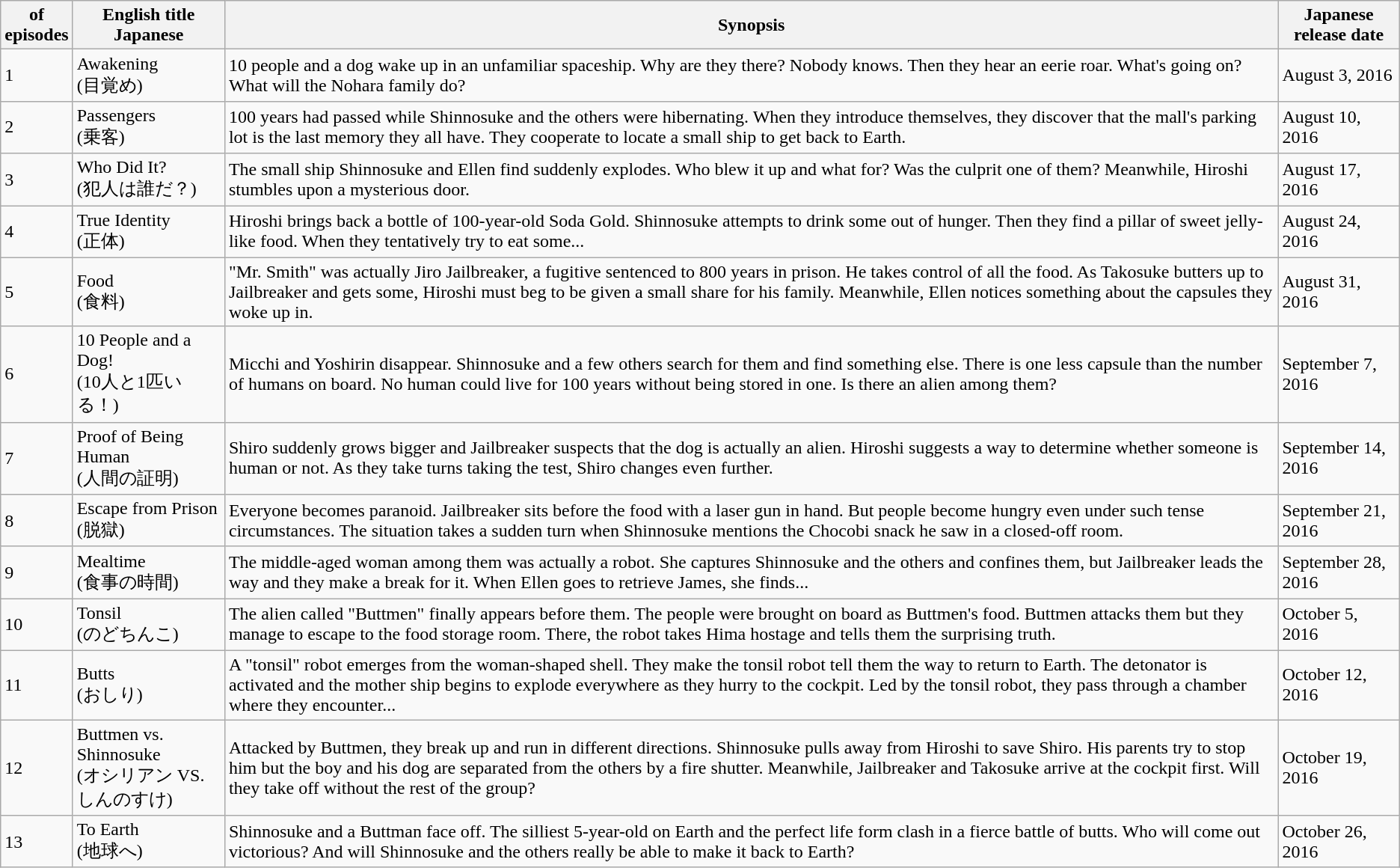<table class="wikitable">
<tr>
<th> of<br>episodes</th>
<th>English title<br>Japanese</th>
<th>Synopsis</th>
<th>Japanese release date</th>
</tr>
<tr>
<td>1</td>
<td>Awakening<br>(目覚め)</td>
<td>10 people and a dog wake up in an unfamiliar spaceship. Why are they there? Nobody knows. Then they hear an eerie roar. What's going on? What will the Nohara family do?</td>
<td>August 3, 2016</td>
</tr>
<tr>
<td>2</td>
<td>Passengers<br>(乗客)</td>
<td>100 years had passed while Shinnosuke and the others were hibernating. When they introduce themselves, they discover that the mall's parking lot is the last memory they all have. They cooperate to locate a small ship to get back to Earth.</td>
<td>August 10, 2016</td>
</tr>
<tr>
<td>3</td>
<td>Who Did It?<br>(犯人は誰だ？)</td>
<td>The small ship Shinnosuke and Ellen find suddenly explodes. Who blew it up and what for? Was the culprit one of them? Meanwhile, Hiroshi stumbles upon a mysterious door.</td>
<td>August 17, 2016</td>
</tr>
<tr>
<td>4</td>
<td>True Identity<br>(正体)</td>
<td>Hiroshi brings back a bottle of 100-year-old Soda Gold. Shinnosuke attempts to drink some out of hunger. Then they find a pillar of sweet jelly-like food. When they tentatively try to eat some...</td>
<td>August 24, 2016</td>
</tr>
<tr>
<td>5</td>
<td>Food<br>(食料)</td>
<td>"Mr. Smith" was actually Jiro Jailbreaker, a fugitive sentenced to 800 years in prison. He takes control of all the food. As Takosuke butters up to Jailbreaker and gets some, Hiroshi must beg to be given a small share for his family. Meanwhile, Ellen notices something about the capsules they woke up in.</td>
<td>August 31, 2016</td>
</tr>
<tr>
<td>6</td>
<td>10 People and a Dog!<br>(10人と1匹いる！)</td>
<td>Micchi and Yoshirin disappear. Shinnosuke and a few others search for them and find something else. There is one less capsule than the number of humans on board. No human could live for 100 years without being stored in one. Is there an alien among them?</td>
<td>September 7, 2016</td>
</tr>
<tr>
<td>7</td>
<td>Proof of Being Human<br>(人間の証明)</td>
<td>Shiro suddenly grows bigger and Jailbreaker suspects that the dog is actually an alien. Hiroshi suggests a way to determine whether someone is human or not. As they take turns taking the test, Shiro changes even further.</td>
<td>September 14, 2016</td>
</tr>
<tr>
<td>8</td>
<td>Escape from Prison<br>(脱獄)</td>
<td>Everyone becomes paranoid. Jailbreaker sits before the food with a laser gun in hand. But people become hungry even under such tense circumstances. The situation takes a sudden turn when Shinnosuke mentions the Chocobi snack he saw in a closed-off room.</td>
<td>September 21, 2016</td>
</tr>
<tr>
<td>9</td>
<td>Mealtime<br>(食事の時間)</td>
<td>The middle-aged woman among them was actually a robot. She captures Shinnosuke and the others and confines them, but Jailbreaker leads the way and they make a break for it. When Ellen goes to retrieve James, she finds...</td>
<td>September 28, 2016</td>
</tr>
<tr>
<td>10</td>
<td>Tonsil<br>(のどちんこ)</td>
<td>The alien called "Buttmen" finally appears before them. The people were brought on board as Buttmen's food. Buttmen attacks them but they manage to escape to the food storage room. There, the robot takes Hima hostage and tells them the surprising truth.</td>
<td>October 5, 2016</td>
</tr>
<tr>
<td>11</td>
<td>Butts<br>(おしり)</td>
<td>A "tonsil" robot emerges from the woman-shaped shell. They make the tonsil robot tell them the way to return to Earth. The detonator is activated and the mother ship begins to explode everywhere as they hurry to the cockpit. Led by the tonsil robot, they pass through a chamber where they encounter...</td>
<td>October 12, 2016</td>
</tr>
<tr>
<td>12</td>
<td>Buttmen vs. Shinnosuke<br>(オシリアン VS. しんのすけ)</td>
<td>Attacked by Buttmen, they break up and run in different directions. Shinnosuke pulls away from Hiroshi to save Shiro. His parents try to stop him but the boy and his dog are separated from the others by a fire shutter. Meanwhile, Jailbreaker and Takosuke arrive at the cockpit first. Will they take off without the rest of the group?</td>
<td>October 19, 2016</td>
</tr>
<tr>
<td>13</td>
<td>To Earth<br>(地球へ)</td>
<td>Shinnosuke and a Buttman face off. The silliest 5-year-old on Earth and the perfect life form clash in a fierce battle of butts. Who will come out victorious? And will Shinnosuke and the others really be able to make it back to Earth?</td>
<td>October 26, 2016</td>
</tr>
</table>
